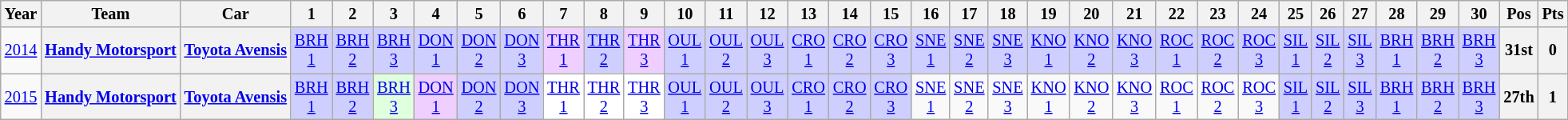<table class="wikitable" style="text-align:center; font-size:85%">
<tr>
<th>Year</th>
<th>Team</th>
<th>Car</th>
<th>1</th>
<th>2</th>
<th>3</th>
<th>4</th>
<th>5</th>
<th>6</th>
<th>7</th>
<th>8</th>
<th>9</th>
<th>10</th>
<th>11</th>
<th>12</th>
<th>13</th>
<th>14</th>
<th>15</th>
<th>16</th>
<th>17</th>
<th>18</th>
<th>19</th>
<th>20</th>
<th>21</th>
<th>22</th>
<th>23</th>
<th>24</th>
<th>25</th>
<th>26</th>
<th>27</th>
<th>28</th>
<th>29</th>
<th>30</th>
<th>Pos</th>
<th>Pts</th>
</tr>
<tr>
<td><a href='#'>2014</a></td>
<th nowrap><a href='#'>Handy Motorsport</a></th>
<th nowrap><a href='#'>Toyota Avensis</a></th>
<td style="background:#CFCFFF;"><a href='#'>BRH<br>1</a><br></td>
<td style="background:#CFCFFF;"><a href='#'>BRH<br>2</a><br></td>
<td style="background:#CFCFFF;"><a href='#'>BRH<br>3</a><br></td>
<td style="background:#CFCFFF;"><a href='#'>DON<br>1</a><br></td>
<td style="background:#CFCFFF;"><a href='#'>DON<br>2</a><br></td>
<td style="background:#CFCFFF;"><a href='#'>DON<br>3</a><br></td>
<td style="background:#EFCFFF;"><a href='#'>THR<br>1</a><br></td>
<td style="background:#CFCFFF;"><a href='#'>THR<br>2</a><br></td>
<td style="background:#EFCFFF;"><a href='#'>THR<br>3</a><br></td>
<td style="background:#CFCFFF;"><a href='#'>OUL<br>1</a><br></td>
<td style="background:#CFCFFF;"><a href='#'>OUL<br>2</a><br></td>
<td style="background:#CFCFFF;"><a href='#'>OUL<br>3</a><br></td>
<td style="background:#CFCFFF;"><a href='#'>CRO<br>1</a><br></td>
<td style="background:#CFCFFF;"><a href='#'>CRO<br>2</a><br></td>
<td style="background:#CFCFFF;"><a href='#'>CRO<br>3</a><br></td>
<td style="background:#CFCFFF;"><a href='#'>SNE<br>1</a><br></td>
<td style="background:#CFCFFF;"><a href='#'>SNE<br>2</a><br></td>
<td style="background:#CFCFFF;"><a href='#'>SNE<br>3</a><br></td>
<td style="background:#CFCFFF;"><a href='#'>KNO<br>1</a><br></td>
<td style="background:#CFCFFF;"><a href='#'>KNO<br>2</a><br></td>
<td style="background:#CFCFFF;"><a href='#'>KNO<br>3</a><br></td>
<td style="background:#CFCFFF;"><a href='#'>ROC<br>1</a><br></td>
<td style="background:#CFCFFF;"><a href='#'>ROC<br>2</a><br></td>
<td style="background:#CFCFFF;"><a href='#'>ROC<br>3</a><br></td>
<td style="background:#CFCFFF;"><a href='#'>SIL<br>1</a><br></td>
<td style="background:#CFCFFF;"><a href='#'>SIL<br>2</a><br></td>
<td style="background:#CFCFFF;"><a href='#'>SIL<br>3</a><br></td>
<td style="background:#CFCFFF;"><a href='#'>BRH<br>1</a><br></td>
<td style="background:#CFCFFF;"><a href='#'>BRH<br>2</a><br></td>
<td style="background:#CFCFFF;"><a href='#'>BRH<br>3</a><br></td>
<th>31st</th>
<th>0</th>
</tr>
<tr>
<td><a href='#'>2015</a></td>
<th nowrap><a href='#'>Handy Motorsport</a></th>
<th nowrap><a href='#'>Toyota Avensis</a></th>
<td style="background:#CFCFFF;"><a href='#'>BRH<br>1</a><br></td>
<td style="background:#CFCFFF;"><a href='#'>BRH<br>2</a><br></td>
<td style="background:#DFFFDF;"><a href='#'>BRH<br>3</a><br></td>
<td style="background:#EFCFFF;"><a href='#'>DON<br>1</a><br></td>
<td style="background:#CFCFFF;"><a href='#'>DON<br>2</a><br></td>
<td style="background:#CFCFFF;"><a href='#'>DON<br>3</a><br></td>
<td style="background:#FFFFFF;"><a href='#'>THR<br>1</a><br></td>
<td style="background:#FFFFFF;"><a href='#'>THR<br>2</a><br></td>
<td style="background:#FFFFFF;"><a href='#'>THR<br>3</a><br></td>
<td style="background:#CFCFFF;"><a href='#'>OUL<br>1</a><br></td>
<td style="background:#CFCFFF;"><a href='#'>OUL<br>2</a><br></td>
<td style="background:#CFCFFF;"><a href='#'>OUL<br>3</a><br></td>
<td style="background:#CFCFFF;"><a href='#'>CRO<br>1</a><br></td>
<td style="background:#CFCFFF;"><a href='#'>CRO<br>2</a><br></td>
<td style="background:#CFCFFF;"><a href='#'>CRO<br>3</a><br></td>
<td><a href='#'>SNE<br>1</a></td>
<td><a href='#'>SNE<br>2</a></td>
<td><a href='#'>SNE<br>3</a></td>
<td><a href='#'>KNO<br>1</a></td>
<td><a href='#'>KNO<br>2</a></td>
<td><a href='#'>KNO<br>3</a></td>
<td><a href='#'>ROC<br>1</a></td>
<td><a href='#'>ROC<br>2</a></td>
<td><a href='#'>ROC<br>3</a></td>
<td style="background:#CFCFFF;"><a href='#'>SIL<br>1</a><br></td>
<td style="background:#CFCFFF;"><a href='#'>SIL<br>2</a><br></td>
<td style="background:#CFCFFF;"><a href='#'>SIL<br>3</a><br></td>
<td style="background:#CFCFFF;"><a href='#'>BRH<br>1</a><br></td>
<td style="background:#CFCFFF;"><a href='#'>BRH<br>2</a><br></td>
<td style="background:#CFCFFF;"><a href='#'>BRH<br>3</a><br></td>
<th>27th</th>
<th>1</th>
</tr>
</table>
